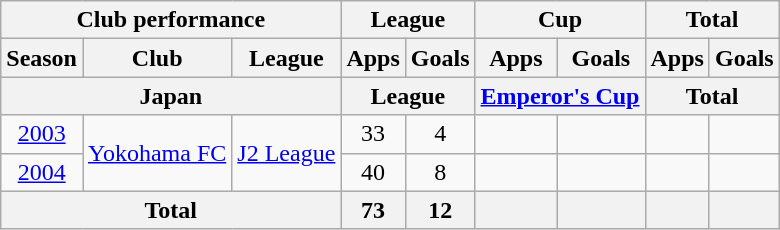<table class="wikitable" style="text-align:center;">
<tr>
<th colspan=3>Club performance</th>
<th colspan=2>League</th>
<th colspan=2>Cup</th>
<th colspan=2>Total</th>
</tr>
<tr>
<th>Season</th>
<th>Club</th>
<th>League</th>
<th>Apps</th>
<th>Goals</th>
<th>Apps</th>
<th>Goals</th>
<th>Apps</th>
<th>Goals</th>
</tr>
<tr>
<th colspan=3>Japan</th>
<th colspan=2>League</th>
<th colspan=2><a href='#'>Emperor's Cup</a></th>
<th colspan=2>Total</th>
</tr>
<tr>
<td><a href='#'>2003</a></td>
<td rowspan="2"><a href='#'>Yokohama FC</a></td>
<td rowspan="2"><a href='#'>J2 League</a></td>
<td>33</td>
<td>4</td>
<td></td>
<td></td>
<td></td>
<td></td>
</tr>
<tr>
<td><a href='#'>2004</a></td>
<td>40</td>
<td>8</td>
<td></td>
<td></td>
<td></td>
<td></td>
</tr>
<tr>
<th colspan=3>Total</th>
<th>73</th>
<th>12</th>
<th></th>
<th></th>
<th></th>
<th></th>
</tr>
</table>
